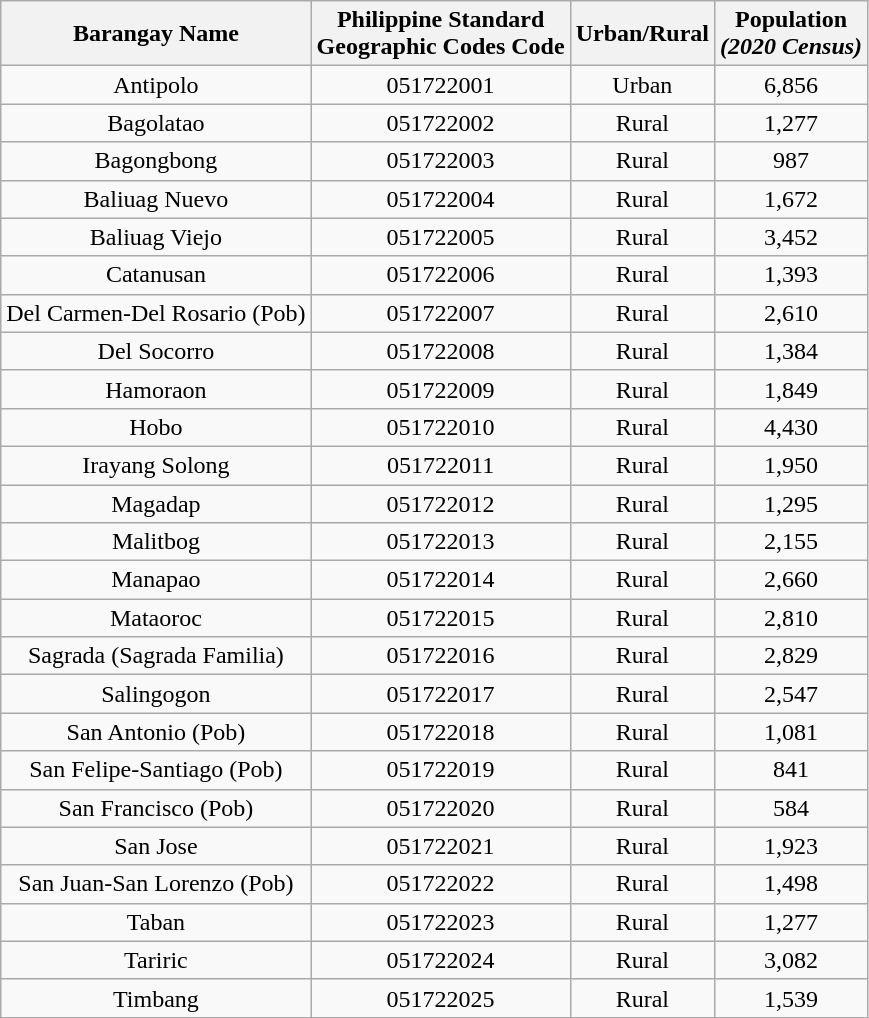<table class="wikitable">
<tr>
<th style="text-align: center;">Barangay Name</th>
<th style="text-align: center;">Philippine Standard <br>Geographic Codes Code</th>
<th style="text-align: center;">Urban/Rural</th>
<th style="text-align: center;">Population <br><em>(2020 Census)</em></th>
</tr>
<tr>
<td style="text-align: center;">Antipolo</td>
<td style="text-align: center;">051722001</td>
<td style="text-align: center;">Urban</td>
<td style="text-align: center;">6,856</td>
</tr>
<tr>
<td style="text-align: center;">Bagolatao</td>
<td style="text-align: center;">051722002</td>
<td style="text-align: center;">Rural</td>
<td style="text-align: center;">1,277</td>
</tr>
<tr>
<td style="text-align: center;">Bagongbong</td>
<td style="text-align: center;">051722003</td>
<td style="text-align: center;">Rural</td>
<td style="text-align: center;">987</td>
</tr>
<tr>
<td style="text-align: center;">Baliuag Nuevo</td>
<td style="text-align: center;">051722004</td>
<td style="text-align: center;">Rural</td>
<td style="text-align: center;">1,672</td>
</tr>
<tr>
<td style="text-align: center;">Baliuag Viejo</td>
<td style="text-align: center;">051722005</td>
<td style="text-align: center;">Rural</td>
<td style="text-align: center;">3,452</td>
</tr>
<tr>
<td style="text-align: center;">Catanusan</td>
<td style="text-align: center;">051722006</td>
<td style="text-align: center;">Rural</td>
<td style="text-align: center;">1,393</td>
</tr>
<tr>
<td style="text-align: center;">Del Carmen-Del Rosario (Pob)</td>
<td style="text-align: center;">051722007</td>
<td style="text-align: center;">Rural</td>
<td style="text-align: center;">2,610</td>
</tr>
<tr>
<td style="text-align: center;">Del Socorro</td>
<td style="text-align: center;">051722008</td>
<td style="text-align: center;">Rural</td>
<td style="text-align: center;">1,384</td>
</tr>
<tr>
<td style="text-align: center;">Hamoraon</td>
<td style="text-align: center;">051722009</td>
<td style="text-align: center;">Rural</td>
<td style="text-align: center;">1,849</td>
</tr>
<tr>
<td style="text-align: center;">Hobo</td>
<td style="text-align: center;">051722010</td>
<td style="text-align: center;">Rural</td>
<td style="text-align: center;">4,430</td>
</tr>
<tr>
<td style="text-align: center;">Irayang Solong</td>
<td style="text-align: center;">051722011</td>
<td style="text-align: center;">Rural</td>
<td style="text-align: center;">1,950</td>
</tr>
<tr>
<td style="text-align: center;">Magadap</td>
<td style="text-align: center;">051722012</td>
<td style="text-align: center;">Rural</td>
<td style="text-align: center;">1,295</td>
</tr>
<tr>
<td style="text-align: center;">Malitbog</td>
<td style="text-align: center;">051722013</td>
<td style="text-align: center;">Rural</td>
<td style="text-align: center;">2,155</td>
</tr>
<tr>
<td style="text-align: center;">Manapao</td>
<td style="text-align: center;">051722014</td>
<td style="text-align: center;">Rural</td>
<td style="text-align: center;">2,660</td>
</tr>
<tr>
<td style="text-align: center;">Mataoroc</td>
<td style="text-align: center;">051722015</td>
<td style="text-align: center;">Rural</td>
<td style="text-align: center;">2,810</td>
</tr>
<tr>
<td style="text-align: center;">Sagrada (Sagrada Familia)</td>
<td style="text-align: center;">051722016</td>
<td style="text-align: center;">Rural</td>
<td style="text-align: center;">2,829</td>
</tr>
<tr>
<td style="text-align: center;">Salingogon</td>
<td style="text-align: center;">051722017</td>
<td style="text-align: center;">Rural</td>
<td style="text-align: center;">2,547</td>
</tr>
<tr>
<td style="text-align: center;">San Antonio (Pob)</td>
<td style="text-align: center;">051722018</td>
<td style="text-align: center;">Rural</td>
<td style="text-align: center;">1,081</td>
</tr>
<tr>
<td style="text-align: center;">San Felipe-Santiago (Pob)</td>
<td style="text-align: center;">051722019</td>
<td style="text-align: center;">Rural</td>
<td style="text-align: center;">841</td>
</tr>
<tr>
<td style="text-align: center;">San Francisco (Pob)</td>
<td style="text-align: center;">051722020</td>
<td style="text-align: center;">Rural</td>
<td style="text-align: center;">584</td>
</tr>
<tr>
<td style="text-align: center;">San Jose</td>
<td style="text-align: center;">051722021</td>
<td style="text-align: center;">Rural</td>
<td style="text-align: center;">1,923</td>
</tr>
<tr>
<td style="text-align: center;">San Juan-San Lorenzo (Pob)</td>
<td style="text-align: center;">051722022</td>
<td style="text-align: center;">Rural</td>
<td style="text-align: center;">1,498</td>
</tr>
<tr>
<td style="text-align: center;">Taban</td>
<td style="text-align: center;">051722023</td>
<td style="text-align: center;">Rural</td>
<td style="text-align: center;">1,277</td>
</tr>
<tr>
<td style="text-align: center;">Tariric</td>
<td style="text-align: center;">051722024</td>
<td style="text-align: center;">Rural</td>
<td style="text-align: center;">3,082</td>
</tr>
<tr>
<td style="text-align: center;">Timbang</td>
<td style="text-align: center;">051722025</td>
<td style="text-align: center;">Rural</td>
<td style="text-align: center;">1,539</td>
</tr>
</table>
